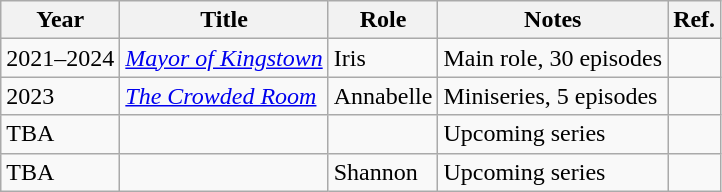<table class="wikitable sortable">
<tr>
<th>Year</th>
<th>Title</th>
<th>Role</th>
<th class="unsortable">Notes</th>
<th>Ref.</th>
</tr>
<tr>
<td>2021–2024</td>
<td><em><a href='#'>Mayor of Kingstown</a></em></td>
<td>Iris</td>
<td>Main role, 30 episodes</td>
<td></td>
</tr>
<tr>
<td>2023</td>
<td><em><a href='#'>The Crowded Room</a></em></td>
<td>Annabelle</td>
<td>Miniseries, 5 episodes</td>
<td></td>
</tr>
<tr>
<td>TBA</td>
<td></td>
<td></td>
<td>Upcoming series</td>
<td></td>
</tr>
<tr>
<td>TBA</td>
<td></td>
<td>Shannon</td>
<td>Upcoming series</td>
<td></td>
</tr>
</table>
